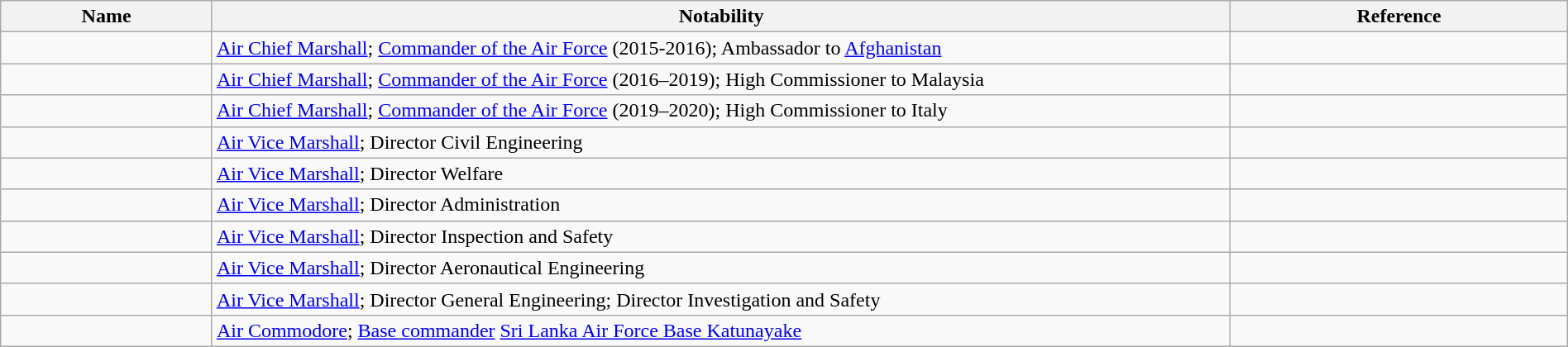<table class="wikitable sortable" style="width:100%">
<tr>
<th style="width:*;">Name</th>
<th style="width:65%;" class="unsortable">Notability</th>
<th style="width:*;" class="unsortable">Reference</th>
</tr>
<tr>
<td></td>
<td><a href='#'>Air Chief Marshall</a>; <a href='#'>Commander of the Air Force</a> (2015-2016); Ambassador to <a href='#'>Afghanistan</a></td>
<td style="text-align:center;"></td>
</tr>
<tr>
<td></td>
<td><a href='#'>Air Chief Marshall</a>; <a href='#'>Commander of the Air Force</a> (2016–2019); High Commissioner to Malaysia</td>
<td style="text-align:center;"></td>
</tr>
<tr>
<td></td>
<td><a href='#'>Air Chief Marshall</a>; <a href='#'>Commander of the Air Force</a> (2019–2020); High Commissioner to Italy</td>
<td style="text-align:center;"></td>
</tr>
<tr>
<td></td>
<td><a href='#'>Air Vice Marshall</a>; Director Civil Engineering</td>
<td style="text-align:center;"></td>
</tr>
<tr>
<td></td>
<td><a href='#'>Air Vice Marshall</a>; Director Welfare</td>
<td style="text-align:center;"></td>
</tr>
<tr>
<td></td>
<td><a href='#'>Air Vice Marshall</a>; Director Administration</td>
<td style="text-align:center;"></td>
</tr>
<tr>
<td></td>
<td><a href='#'>Air Vice Marshall</a>; Director Inspection and Safety</td>
<td style="text-align:center;"></td>
</tr>
<tr>
<td></td>
<td><a href='#'>Air Vice Marshall</a>; Director Aeronautical Engineering</td>
<td style="text-align:center;"></td>
</tr>
<tr>
<td></td>
<td><a href='#'>Air Vice Marshall</a>; Director General Engineering; Director Investigation and Safety</td>
<td style="text-align:center;"></td>
</tr>
<tr>
<td></td>
<td><a href='#'>Air Commodore</a>; <a href='#'>Base commander</a> <a href='#'>Sri Lanka Air Force Base Katunayake</a></td>
<td style="text-align:center;"></td>
</tr>
</table>
